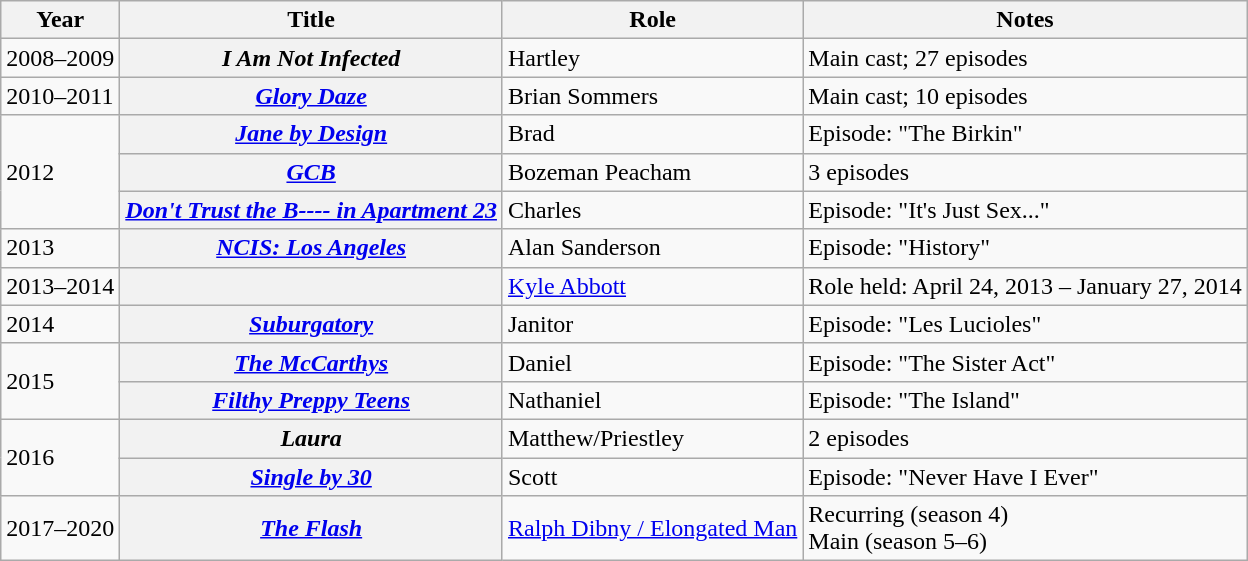<table class="wikitable plainrowheaders sortable">
<tr>
<th scope="col">Year</th>
<th scope="col">Title</th>
<th scope="col">Role</th>
<th scope="col" class="unsortable">Notes</th>
</tr>
<tr>
<td>2008–2009</td>
<th scope="row"><em>I Am Not Infected</em></th>
<td>Hartley</td>
<td>Main cast; 27 episodes</td>
</tr>
<tr>
<td>2010–2011</td>
<th scope="row"><em><a href='#'>Glory Daze</a></em></th>
<td>Brian Sommers</td>
<td>Main cast; 10 episodes</td>
</tr>
<tr>
<td rowspan=3>2012</td>
<th scope="row"><em><a href='#'>Jane by Design</a></em></th>
<td>Brad</td>
<td>Episode: "The Birkin"</td>
</tr>
<tr>
<th scope="row"><em><a href='#'>GCB</a></em></th>
<td>Bozeman Peacham</td>
<td>3 episodes</td>
</tr>
<tr>
<th scope="row"><em><a href='#'>Don't Trust the B---- in Apartment 23</a></em></th>
<td>Charles</td>
<td>Episode: "It's Just Sex..."</td>
</tr>
<tr>
<td>2013</td>
<th scope="row"><em><a href='#'>NCIS: Los Angeles</a></em></th>
<td>Alan Sanderson</td>
<td>Episode: "History"</td>
</tr>
<tr>
<td>2013–2014</td>
<th scope="row"><em></em></th>
<td><a href='#'>Kyle Abbott</a></td>
<td>Role held: April 24, 2013 – January 27, 2014</td>
</tr>
<tr>
<td>2014</td>
<th scope="row"><em><a href='#'>Suburgatory</a></em></th>
<td>Janitor</td>
<td>Episode: "Les Lucioles"</td>
</tr>
<tr>
<td rowspan=2>2015</td>
<th scope="row"><em><a href='#'>The McCarthys</a></em></th>
<td>Daniel</td>
<td>Episode: "The Sister Act"</td>
</tr>
<tr>
<th scope="row"><em><a href='#'>Filthy Preppy Teens</a></em></th>
<td>Nathaniel</td>
<td>Episode: "The Island"</td>
</tr>
<tr>
<td rowspan=2>2016</td>
<th scope="row"><em>Laura</em></th>
<td>Matthew/Priestley</td>
<td>2 episodes</td>
</tr>
<tr>
<th scope="row"><em><a href='#'>Single by 30</a></em></th>
<td>Scott</td>
<td>Episode: "Never Have I Ever"</td>
</tr>
<tr>
<td>2017–2020</td>
<th scope="row"><em><a href='#'>The Flash</a></em></th>
<td><a href='#'>Ralph Dibny / Elongated Man</a></td>
<td>Recurring (season 4)<br>Main (season 5–6)</td>
</tr>
</table>
